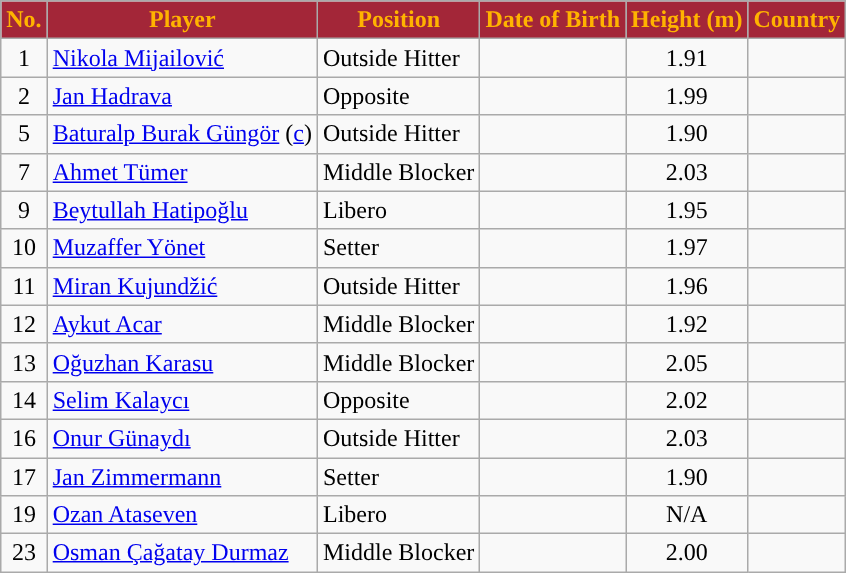<table class="wikitable plainrowheaders sortable">
<tr>
<th style="background:#A32638; color:#FFB300; ">No.</th>
<th style="background:#A32638; color:#FFB300; ">Player</th>
<th style="background:#A32638; color:#FFB300; ">Position</th>
<th style="background:#A32638; color:#FFB300; ">Date of Birth</th>
<th style="background:#A32638; color:#FFB300; ">Height (m)</th>
<th style="background:#A32638; color:#FFB300; ">Country</th>
</tr>
<tr>
<td align="center">1</td>
<td><a href='#'>Nikola Mijailović</a></td>
<td>Outside Hitter</td>
<td></td>
<td align="center">1.91</td>
<td></td>
</tr>
<tr>
<td align="center">2</td>
<td><a href='#'>Jan Hadrava</a></td>
<td>Opposite</td>
<td></td>
<td align="center">1.99</td>
<td></td>
</tr>
<tr>
<td align="center">5</td>
<td><a href='#'>Baturalp Burak Güngör</a> (<a href='#'>c</a>)</td>
<td>Outside Hitter</td>
<td></td>
<td align="center">1.90</td>
<td></td>
</tr>
<tr>
<td align="center">7</td>
<td><a href='#'>Ahmet Tümer</a></td>
<td>Middle Blocker</td>
<td></td>
<td align="center">2.03</td>
<td></td>
</tr>
<tr>
<td align="center">9</td>
<td><a href='#'>Beytullah Hatipoğlu</a></td>
<td>Libero</td>
<td></td>
<td align="center">1.95</td>
<td></td>
</tr>
<tr>
<td align="center">10</td>
<td><a href='#'>Muzaffer Yönet</a></td>
<td>Setter</td>
<td></td>
<td align="center">1.97</td>
<td></td>
</tr>
<tr>
<td align="center">11</td>
<td><a href='#'>Miran Kujundžić</a></td>
<td>Outside Hitter</td>
<td></td>
<td align="center">1.96</td>
<td></td>
</tr>
<tr>
<td align="center">12</td>
<td><a href='#'>Aykut Acar</a></td>
<td>Middle Blocker</td>
<td></td>
<td align="center">1.92</td>
<td></td>
</tr>
<tr>
<td align="center">13</td>
<td><a href='#'>Oğuzhan Karasu</a></td>
<td>Middle Blocker</td>
<td></td>
<td align="center">2.05</td>
<td></td>
</tr>
<tr>
<td align="center">14</td>
<td><a href='#'>Selim Kalaycı</a></td>
<td>Opposite</td>
<td></td>
<td align="center">2.02</td>
<td></td>
</tr>
<tr>
<td align="center">16</td>
<td><a href='#'>Onur Günaydı</a></td>
<td>Outside Hitter</td>
<td></td>
<td align="center">2.03</td>
<td></td>
</tr>
<tr>
<td align="center">17</td>
<td><a href='#'>Jan Zimmermann</a></td>
<td>Setter</td>
<td></td>
<td align="center">1.90</td>
<td></td>
</tr>
<tr>
<td align="center">19</td>
<td><a href='#'>Ozan Ataseven</a></td>
<td>Libero</td>
<td></td>
<td align="center">N/A</td>
<td></td>
</tr>
<tr>
<td align="center">23</td>
<td><a href='#'>Osman Çağatay Durmaz</a></td>
<td>Middle Blocker</td>
<td></td>
<td align="center">2.00</td>
<td></td>
</tr>
</table>
